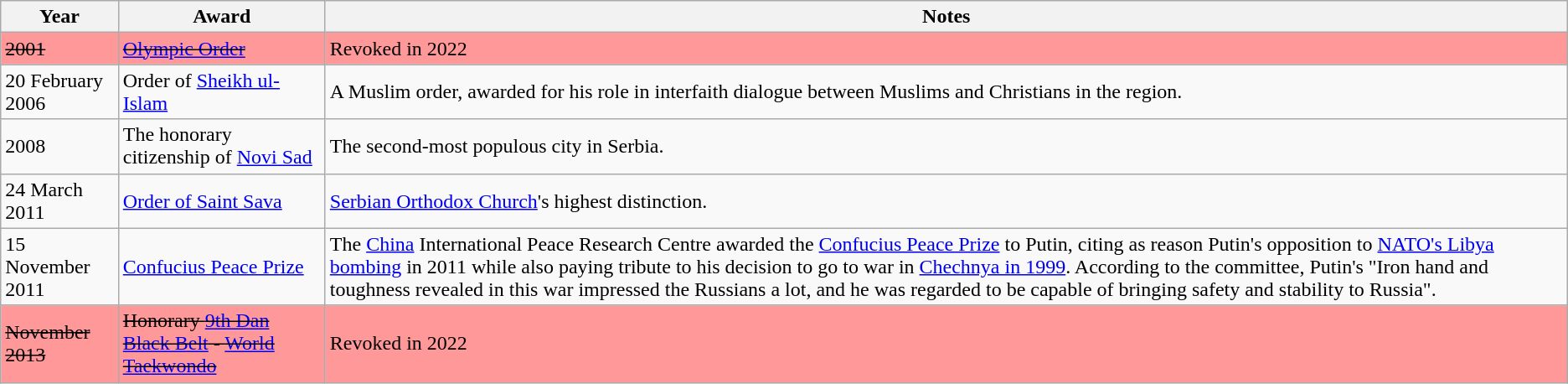<table class="wikitable">
<tr>
<th>Year</th>
<th>Award</th>
<th>Notes</th>
</tr>
<tr>
<td bgcolor="#ff9999"><s>2001</s></td>
<td bgcolor="#ff9999"><s><a href='#'>Olympic Order</a></s></td>
<td bgcolor="#ff9999">Revoked in 2022</td>
</tr>
<tr>
<td>20 February 2006</td>
<td>Order of <a href='#'>Sheikh ul-Islam</a></td>
<td>A Muslim order, awarded for his role in interfaith dialogue between Muslims and Christians in the region.</td>
</tr>
<tr>
<td>2008</td>
<td>The honorary citizenship of <a href='#'>Novi Sad</a></td>
<td>The second-most populous city in Serbia.</td>
</tr>
<tr>
<td>24 March 2011</td>
<td><a href='#'>Order of Saint Sava</a></td>
<td><a href='#'>Serbian Orthodox Church</a>'s highest distinction.</td>
</tr>
<tr>
<td>15 November 2011</td>
<td><a href='#'>Confucius Peace Prize</a></td>
<td>The <a href='#'>China</a> International Peace Research Centre awarded the <a href='#'>Confucius Peace Prize</a> to Putin, citing as reason Putin's opposition to <a href='#'>NATO's Libya bombing</a> in 2011 while also paying tribute to his decision to go to war in <a href='#'>Chechnya in 1999</a>. According to the committee, Putin's "Iron hand and toughness revealed in this war impressed the Russians a lot, and he was regarded to be capable of bringing safety and stability to Russia".</td>
</tr>
<tr>
<td bgcolor="#ff9999"><s>November 2013</s></td>
<td bgcolor="#ff9999"><s>Honorary <a href='#'>9th Dan</a> <a href='#'>Black Belt</a> - <a href='#'>World Taekwondo</a></s></td>
<td bgcolor="#ff9999">Revoked in 2022</td>
</tr>
</table>
